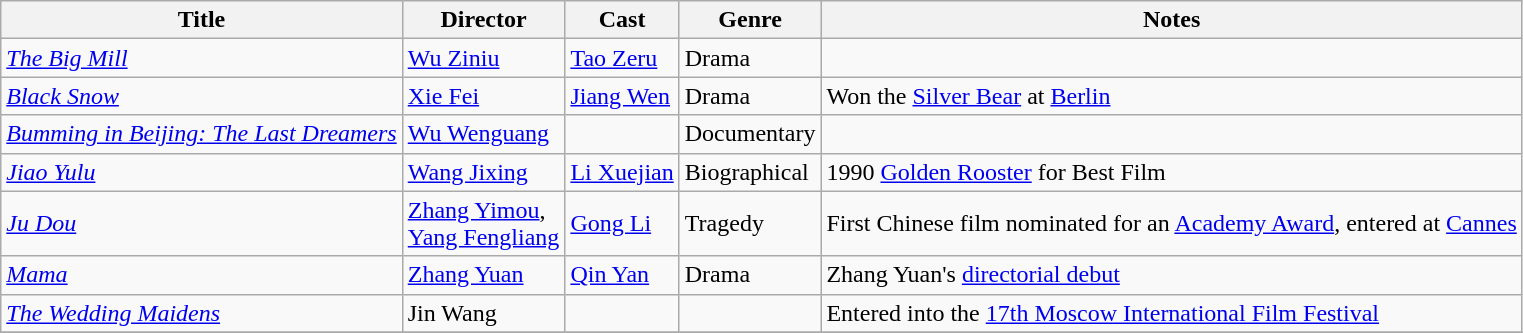<table class="wikitable sortable">
<tr>
<th>Title</th>
<th>Director</th>
<th>Cast</th>
<th>Genre</th>
<th>Notes</th>
</tr>
<tr>
<td><em><a href='#'>The Big Mill</a></em></td>
<td><a href='#'>Wu Ziniu</a></td>
<td><a href='#'>Tao Zeru</a></td>
<td>Drama</td>
<td></td>
</tr>
<tr>
<td><em><a href='#'>Black Snow</a></em></td>
<td><a href='#'>Xie Fei</a></td>
<td><a href='#'>Jiang Wen</a></td>
<td>Drama</td>
<td>Won the <a href='#'>Silver Bear</a> at <a href='#'>Berlin</a></td>
</tr>
<tr>
<td><em><a href='#'>Bumming in Beijing: The Last Dreamers</a></em></td>
<td><a href='#'>Wu Wenguang</a></td>
<td></td>
<td>Documentary</td>
<td></td>
</tr>
<tr>
<td><em><a href='#'>Jiao Yulu</a></em></td>
<td><a href='#'>Wang Jixing</a></td>
<td><a href='#'>Li Xuejian</a></td>
<td>Biographical</td>
<td>1990 <a href='#'>Golden Rooster</a> for Best Film</td>
</tr>
<tr>
<td><em><a href='#'>Ju Dou</a></em></td>
<td><a href='#'>Zhang Yimou</a>,<br><a href='#'>Yang Fengliang</a></td>
<td><a href='#'>Gong Li</a></td>
<td>Tragedy</td>
<td>First Chinese film nominated for an <a href='#'>Academy Award</a>, entered at <a href='#'>Cannes</a></td>
</tr>
<tr>
<td><em><a href='#'>Mama</a></em></td>
<td><a href='#'>Zhang Yuan</a></td>
<td><a href='#'>Qin Yan</a></td>
<td>Drama</td>
<td>Zhang Yuan's <a href='#'>directorial debut</a></td>
</tr>
<tr>
<td><em><a href='#'>The Wedding Maidens</a></em></td>
<td>Jin Wang</td>
<td></td>
<td></td>
<td>Entered into the <a href='#'>17th Moscow International Film Festival</a></td>
</tr>
<tr>
</tr>
</table>
